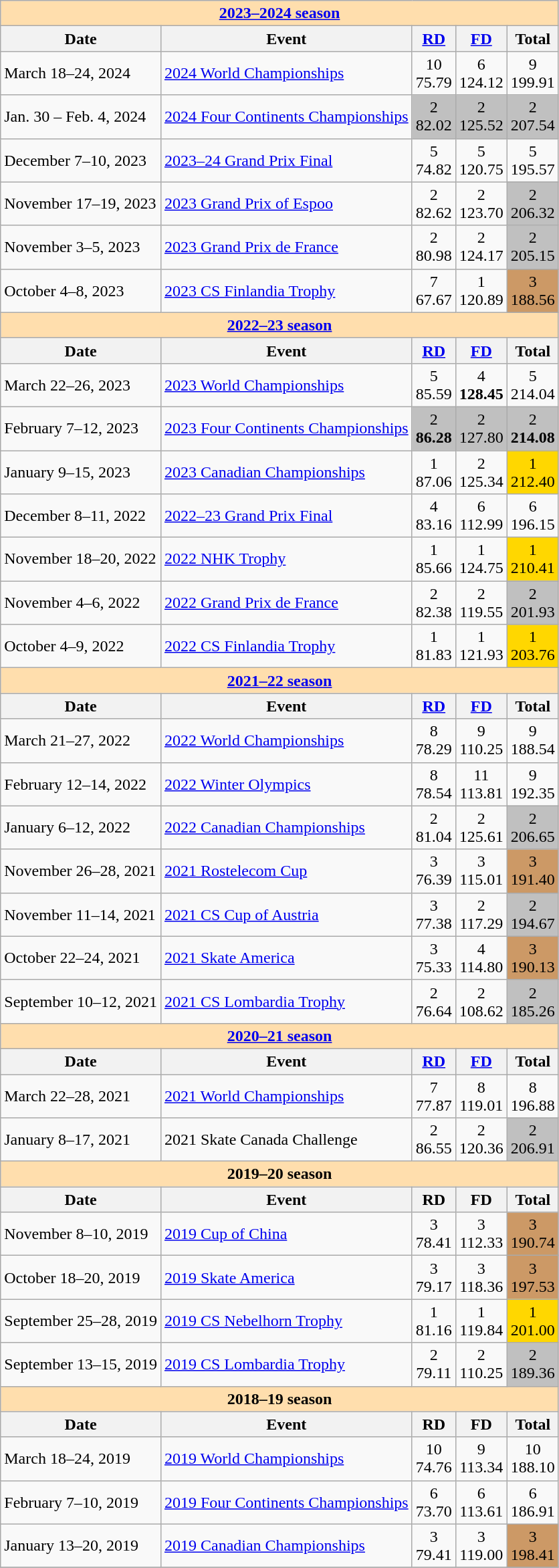<table class="wikitable">
<tr>
<td style="background-color: #ffdead; " colspan=5 align=center><a href='#'><strong>2023–2024 season</strong></a></td>
</tr>
<tr>
<th>Date</th>
<th>Event</th>
<th><a href='#'>RD</a></th>
<th><a href='#'>FD</a></th>
<th>Total</th>
</tr>
<tr>
<td>March 18–24, 2024</td>
<td><a href='#'>2024 World Championships</a></td>
<td align=center>10 <br> 75.79</td>
<td align=center>6 <br> 124.12</td>
<td align=center>9 <br> 199.91</td>
</tr>
<tr>
<td>Jan. 30 – Feb. 4, 2024</td>
<td><a href='#'>2024 Four Continents Championships</a></td>
<td align=center bgcolor=silver>2 <br> 82.02</td>
<td align=center bgcolor=silver>2 <br> 125.52</td>
<td align=center bgcolor=silver>2 <br> 207.54</td>
</tr>
<tr>
<td>December 7–10, 2023</td>
<td><a href='#'>2023–24 Grand Prix Final</a></td>
<td align=center>5 <br> 74.82</td>
<td align=center>5 <br> 120.75</td>
<td align=center>5 <br> 195.57</td>
</tr>
<tr>
<td>November 17–19, 2023</td>
<td><a href='#'>2023 Grand Prix of Espoo</a></td>
<td align=center>2 <br> 82.62</td>
<td align=center>2 <br> 123.70</td>
<td align=center bgcolor=silver>2 <br> 206.32</td>
</tr>
<tr>
<td>November 3–5, 2023</td>
<td><a href='#'>2023 Grand Prix de France</a></td>
<td align=center>2 <br> 80.98</td>
<td align=center>2 <br> 124.17</td>
<td align=center bgcolor=silver>2 <br> 205.15</td>
</tr>
<tr>
<td>October 4–8, 2023</td>
<td><a href='#'>2023 CS Finlandia Trophy</a></td>
<td align=center>7 <br>67.67</td>
<td align=center>1 <br> 120.89</td>
<td align=center bgcolor=cc9966>3 <br> 188.56</td>
</tr>
<tr>
<td style="background-color: #ffdead; " colspan=5 align=center><a href='#'><strong>2022–23 season</strong></a></td>
</tr>
<tr>
<th>Date</th>
<th>Event</th>
<th><a href='#'>RD</a></th>
<th><a href='#'>FD</a></th>
<th>Total</th>
</tr>
<tr>
<td>March 22–26, 2023</td>
<td><a href='#'>2023 World Championships</a></td>
<td align=center>5 <br> 85.59</td>
<td align=center>4 <br> <strong>128.45</strong></td>
<td align=center>5 <br> 214.04</td>
</tr>
<tr>
<td>February 7–12, 2023</td>
<td><a href='#'>2023 Four Continents Championships</a></td>
<td align=center bgcolor=silver>2 <br> <strong>86.28</strong></td>
<td align=center bgcolor=silver>2 <br> 127.80</td>
<td align=center bgcolor=silver>2 <br> <strong>214.08</strong></td>
</tr>
<tr>
<td>January 9–15, 2023</td>
<td><a href='#'>2023 Canadian Championships</a></td>
<td align=center>1 <br> 87.06</td>
<td align=center>2 <br> 125.34</td>
<td align=center bgcolor=gold>1 <br> 212.40</td>
</tr>
<tr>
<td>December 8–11, 2022</td>
<td><a href='#'>2022–23 Grand Prix Final</a></td>
<td align=center>4 <br> 83.16</td>
<td align=center>6 <br> 112.99</td>
<td align=center>6 <br> 196.15</td>
</tr>
<tr>
<td>November 18–20, 2022</td>
<td><a href='#'>2022 NHK Trophy</a></td>
<td align=center>1 <br> 85.66</td>
<td align=center>1 <br> 124.75</td>
<td align=center bgcolor=gold>1 <br> 210.41</td>
</tr>
<tr>
<td>November 4–6, 2022</td>
<td><a href='#'>2022 Grand Prix de France</a></td>
<td align=center>2 <br> 82.38</td>
<td align=center>2 <br> 119.55</td>
<td align=center bgcolor="silver">2 <br> 201.93</td>
</tr>
<tr>
<td>October 4–9, 2022</td>
<td><a href='#'>2022 CS Finlandia Trophy</a></td>
<td align=center>1 <br> 81.83</td>
<td align=center>1 <br> 121.93</td>
<td align=center bgcolor=gold>1 <br> 203.76</td>
</tr>
<tr>
<td style="background-color: #ffdead; " colspan=5 align=center><a href='#'><strong>2021–22 season</strong></a></td>
</tr>
<tr>
<th>Date</th>
<th>Event</th>
<th><a href='#'>RD</a></th>
<th><a href='#'>FD</a></th>
<th>Total</th>
</tr>
<tr>
<td>March 21–27, 2022</td>
<td><a href='#'>2022 World Championships</a></td>
<td align=center>8 <br> 78.29</td>
<td align=center>9 <br> 110.25</td>
<td align=center>9 <br> 188.54</td>
</tr>
<tr>
<td>February 12–14, 2022</td>
<td><a href='#'>2022 Winter Olympics</a></td>
<td align=center>8 <br> 78.54</td>
<td align=center>11 <br> 113.81</td>
<td align=center>9 <br> 192.35</td>
</tr>
<tr>
<td>January 6–12, 2022</td>
<td><a href='#'>2022 Canadian Championships</a></td>
<td align=center>2 <br> 81.04</td>
<td align=center>2 <br> 125.61</td>
<td align=center bgcolor=silver>2 <br> 206.65</td>
</tr>
<tr>
<td>November 26–28, 2021</td>
<td><a href='#'>2021 Rostelecom Cup</a></td>
<td align=center>3 <br> 76.39</td>
<td align=center>3 <br> 115.01</td>
<td align=center bgcolor=cc9966>3 <br> 191.40</td>
</tr>
<tr>
<td>November 11–14, 2021</td>
<td><a href='#'>2021 CS Cup of Austria</a></td>
<td align=center>3 <br> 77.38</td>
<td align=center>2 <br> 117.29</td>
<td align=center bgcolor=silver>2 <br> 194.67</td>
</tr>
<tr>
<td>October 22–24, 2021</td>
<td><a href='#'>2021 Skate America</a></td>
<td align=center>3 <br> 75.33</td>
<td align=center>4 <br> 114.80</td>
<td align=center bgcolor=cc9966>3 <br> 190.13</td>
</tr>
<tr>
<td>September 10–12, 2021</td>
<td><a href='#'>2021 CS Lombardia Trophy</a></td>
<td align=center>2 <br> 76.64</td>
<td align=center>2 <br> 108.62</td>
<td align=center bgcolor=silver>2 <br> 185.26</td>
</tr>
<tr>
<td style="background-color: #ffdead; " colspan=5 align=center><a href='#'><strong>2020–21 season</strong></a></td>
</tr>
<tr>
<th>Date</th>
<th>Event</th>
<th><a href='#'>RD</a></th>
<th><a href='#'>FD</a></th>
<th>Total</th>
</tr>
<tr>
<td>March 22–28, 2021</td>
<td><a href='#'>2021 World Championships</a></td>
<td align=center>7 <br> 77.87</td>
<td align=center>8 <br> 119.01</td>
<td align=center>8 <br> 196.88</td>
</tr>
<tr>
<td>January 8–17, 2021</td>
<td>2021 Skate Canada Challenge</td>
<td align=center>2 <br> 86.55</td>
<td align=center>2 <br> 120.36</td>
<td align=center bgcolor=silver>2 <br> 206.91</td>
</tr>
<tr>
<th style="background-color: #ffdead;" colspan=5 align="center"><strong>2019–20 season</strong></th>
</tr>
<tr>
<th>Date</th>
<th>Event</th>
<th>RD</th>
<th>FD</th>
<th>Total</th>
</tr>
<tr>
<td>November 8–10, 2019</td>
<td><a href='#'>2019 Cup of China</a></td>
<td align=center>3 <br> 78.41</td>
<td align=center>3 <br> 112.33</td>
<td align=center bgcolor=cc9966>3 <br> 190.74</td>
</tr>
<tr>
<td>October 18–20, 2019</td>
<td><a href='#'>2019 Skate America</a></td>
<td align=center>3 <br> 79.17</td>
<td align=center>3 <br> 118.36</td>
<td align=center bgcolor=cc9966>3 <br> 197.53</td>
</tr>
<tr>
<td>September 25–28, 2019</td>
<td><a href='#'>2019 CS Nebelhorn Trophy</a></td>
<td align=center>1 <br> 81.16</td>
<td align=center>1 <br> 119.84</td>
<td align=center bgcolor=gold>1 <br> 201.00</td>
</tr>
<tr>
<td>September 13–15, 2019</td>
<td><a href='#'>2019 CS Lombardia Trophy</a></td>
<td align=center>2 <br> 79.11</td>
<td align=center>2 <br> 110.25</td>
<td align=center bgcolor=silver>2 <br> 189.36</td>
</tr>
<tr>
<th style="background-color: #ffdead;" colspan=5 align="center"><strong>2018–19 season</strong></th>
</tr>
<tr>
<th>Date</th>
<th>Event</th>
<th>RD</th>
<th>FD</th>
<th>Total</th>
</tr>
<tr>
<td>March 18–24, 2019</td>
<td><a href='#'>2019 World Championships</a></td>
<td align=center>10 <br> 74.76</td>
<td align=center>9 <br> 113.34</td>
<td align=center>10 <br> 188.10</td>
</tr>
<tr>
<td>February 7–10, 2019</td>
<td><a href='#'>2019 Four Continents Championships</a></td>
<td align=center>6 <br> 73.70</td>
<td align=center>6 <br> 113.61</td>
<td align=center>6 <br> 186.91</td>
</tr>
<tr>
<td>January 13–20, 2019</td>
<td><a href='#'>2019 Canadian Championships</a></td>
<td align=center>3 <br> 79.41</td>
<td align=center>3 <br> 119.00</td>
<td align=center bgcolor=cc9966>3 <br> 198.41</td>
</tr>
<tr>
</tr>
</table>
